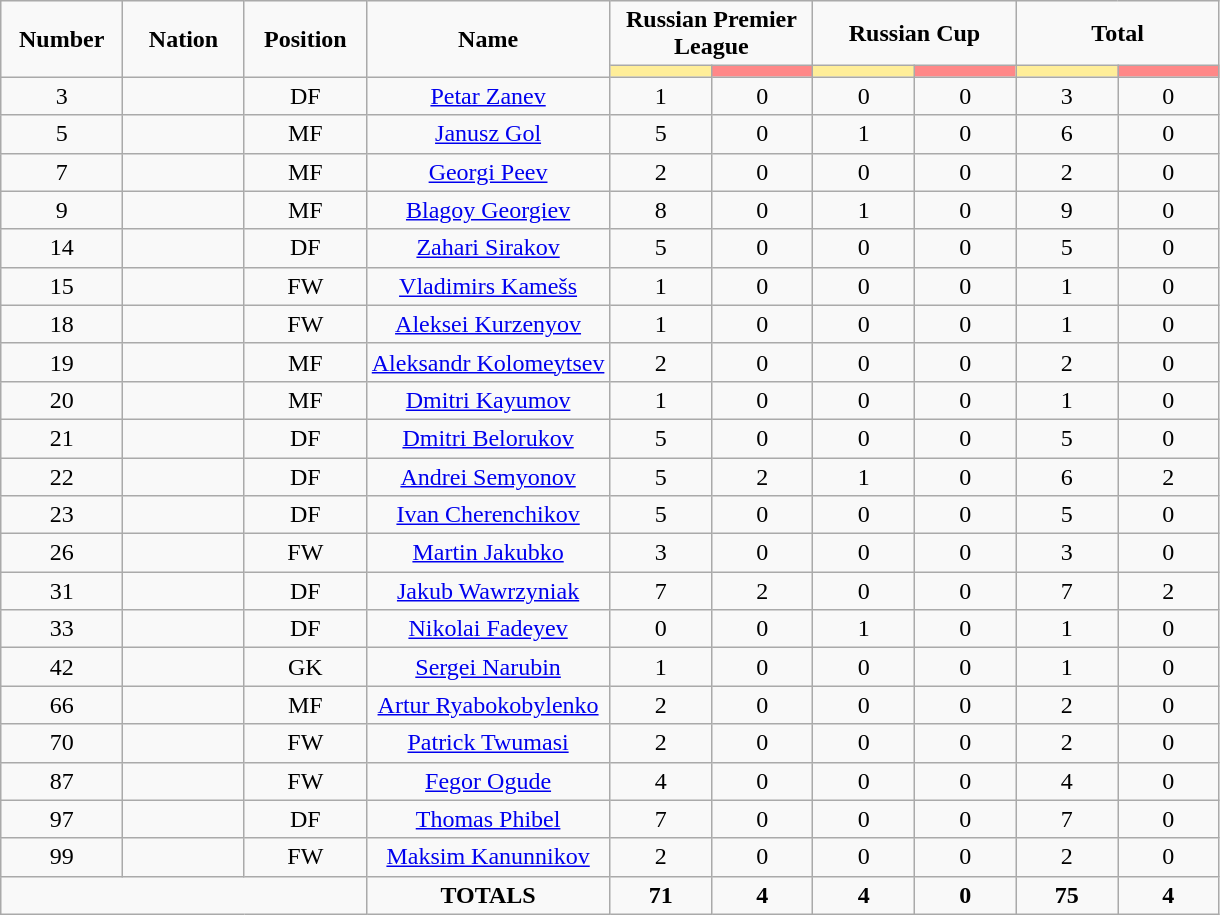<table class="wikitable" style="font-size: 100%; text-align: center;">
<tr>
<td rowspan="2" width="10%" align="center"><strong>Number</strong></td>
<td rowspan="2" width="10%" align="center"><strong>Nation</strong></td>
<td rowspan="2" width="10%" align="center"><strong>Position</strong></td>
<td rowspan="2" width="20%" align="center"><strong>Name</strong></td>
<td colspan="2" align="center"><strong>Russian Premier League</strong></td>
<td colspan="2" align="center"><strong>Russian Cup</strong></td>
<td colspan="2" align="center"><strong>Total</strong></td>
</tr>
<tr>
<th width=60 style="background: #FFEE99"></th>
<th width=60 style="background: #FF8888"></th>
<th width=60 style="background: #FFEE99"></th>
<th width=60 style="background: #FF8888"></th>
<th width=60 style="background: #FFEE99"></th>
<th width=60 style="background: #FF8888"></th>
</tr>
<tr>
<td>3</td>
<td></td>
<td>DF</td>
<td><a href='#'>Petar Zanev</a></td>
<td>1</td>
<td>0</td>
<td>0</td>
<td>0</td>
<td>3</td>
<td>0</td>
</tr>
<tr>
<td>5</td>
<td></td>
<td>MF</td>
<td><a href='#'>Janusz Gol</a></td>
<td>5</td>
<td>0</td>
<td>1</td>
<td>0</td>
<td>6</td>
<td>0</td>
</tr>
<tr>
<td>7</td>
<td></td>
<td>MF</td>
<td><a href='#'>Georgi Peev</a></td>
<td>2</td>
<td>0</td>
<td>0</td>
<td>0</td>
<td>2</td>
<td>0</td>
</tr>
<tr>
<td>9</td>
<td></td>
<td>MF</td>
<td><a href='#'>Blagoy Georgiev</a></td>
<td>8</td>
<td>0</td>
<td>1</td>
<td>0</td>
<td>9</td>
<td>0</td>
</tr>
<tr>
<td>14</td>
<td></td>
<td>DF</td>
<td><a href='#'>Zahari Sirakov</a></td>
<td>5</td>
<td>0</td>
<td>0</td>
<td>0</td>
<td>5</td>
<td>0</td>
</tr>
<tr>
<td>15</td>
<td></td>
<td>FW</td>
<td><a href='#'>Vladimirs Kamešs</a></td>
<td>1</td>
<td>0</td>
<td>0</td>
<td>0</td>
<td>1</td>
<td>0</td>
</tr>
<tr>
<td>18</td>
<td></td>
<td>FW</td>
<td><a href='#'>Aleksei Kurzenyov</a></td>
<td>1</td>
<td>0</td>
<td>0</td>
<td>0</td>
<td>1</td>
<td>0</td>
</tr>
<tr>
<td>19</td>
<td></td>
<td>MF</td>
<td><a href='#'>Aleksandr Kolomeytsev</a></td>
<td>2</td>
<td>0</td>
<td>0</td>
<td>0</td>
<td>2</td>
<td>0</td>
</tr>
<tr>
<td>20</td>
<td></td>
<td>MF</td>
<td><a href='#'>Dmitri Kayumov</a></td>
<td>1</td>
<td>0</td>
<td>0</td>
<td>0</td>
<td>1</td>
<td>0</td>
</tr>
<tr>
<td>21</td>
<td></td>
<td>DF</td>
<td><a href='#'>Dmitri Belorukov</a></td>
<td>5</td>
<td>0</td>
<td>0</td>
<td>0</td>
<td>5</td>
<td>0</td>
</tr>
<tr>
<td>22</td>
<td></td>
<td>DF</td>
<td><a href='#'>Andrei Semyonov</a></td>
<td>5</td>
<td>2</td>
<td>1</td>
<td>0</td>
<td>6</td>
<td>2</td>
</tr>
<tr>
<td>23</td>
<td></td>
<td>DF</td>
<td><a href='#'>Ivan Cherenchikov</a></td>
<td>5</td>
<td>0</td>
<td>0</td>
<td>0</td>
<td>5</td>
<td>0</td>
</tr>
<tr>
<td>26</td>
<td></td>
<td>FW</td>
<td><a href='#'>Martin Jakubko</a></td>
<td>3</td>
<td>0</td>
<td>0</td>
<td>0</td>
<td>3</td>
<td>0</td>
</tr>
<tr>
<td>31</td>
<td></td>
<td>DF</td>
<td><a href='#'>Jakub Wawrzyniak</a></td>
<td>7</td>
<td>2</td>
<td>0</td>
<td>0</td>
<td>7</td>
<td>2</td>
</tr>
<tr>
<td>33</td>
<td></td>
<td>DF</td>
<td><a href='#'>Nikolai Fadeyev</a></td>
<td>0</td>
<td>0</td>
<td>1</td>
<td>0</td>
<td>1</td>
<td>0</td>
</tr>
<tr>
<td>42</td>
<td></td>
<td>GK</td>
<td><a href='#'>Sergei Narubin</a></td>
<td>1</td>
<td>0</td>
<td>0</td>
<td>0</td>
<td>1</td>
<td>0</td>
</tr>
<tr>
<td>66</td>
<td></td>
<td>MF</td>
<td><a href='#'>Artur Ryabokobylenko</a></td>
<td>2</td>
<td>0</td>
<td>0</td>
<td>0</td>
<td>2</td>
<td>0</td>
</tr>
<tr>
<td>70</td>
<td></td>
<td>FW</td>
<td><a href='#'>Patrick Twumasi</a></td>
<td>2</td>
<td>0</td>
<td>0</td>
<td>0</td>
<td>2</td>
<td>0</td>
</tr>
<tr>
<td>87</td>
<td></td>
<td>FW</td>
<td><a href='#'>Fegor Ogude</a></td>
<td>4</td>
<td>0</td>
<td>0</td>
<td>0</td>
<td>4</td>
<td>0</td>
</tr>
<tr>
<td>97</td>
<td></td>
<td>DF</td>
<td><a href='#'>Thomas Phibel</a></td>
<td>7</td>
<td>0</td>
<td>0</td>
<td>0</td>
<td>7</td>
<td>0</td>
</tr>
<tr>
<td>99</td>
<td></td>
<td>FW</td>
<td><a href='#'>Maksim Kanunnikov</a></td>
<td>2</td>
<td>0</td>
<td>0</td>
<td>0</td>
<td>2</td>
<td>0</td>
</tr>
<tr>
<td colspan="3"></td>
<td><strong>TOTALS</strong></td>
<td><strong>71</strong></td>
<td><strong>4</strong></td>
<td><strong>4</strong></td>
<td><strong>0</strong></td>
<td><strong>75</strong></td>
<td><strong>4</strong></td>
</tr>
</table>
